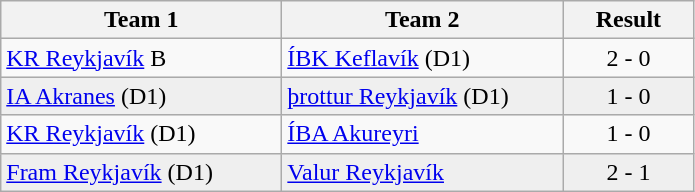<table class="wikitable">
<tr>
<th width="180">Team 1</th>
<th width="180">Team 2</th>
<th width="80">Result</th>
</tr>
<tr>
<td><a href='#'>KR Reykjavík</a> B</td>
<td><a href='#'>ÍBK Keflavík</a> (D1)</td>
<td align="center">2 - 0</td>
</tr>
<tr style="background:#EFEFEF">
<td><a href='#'>IA Akranes</a> (D1)</td>
<td><a href='#'>þrottur Reykjavík</a> (D1)</td>
<td align="center">1 - 0</td>
</tr>
<tr>
<td><a href='#'>KR Reykjavík</a> (D1)</td>
<td><a href='#'>ÍBA Akureyri</a></td>
<td align="center">1 - 0</td>
</tr>
<tr style="background:#EFEFEF">
<td><a href='#'>Fram Reykjavík</a> (D1)</td>
<td><a href='#'>Valur Reykjavík</a></td>
<td align="center">2 - 1</td>
</tr>
</table>
